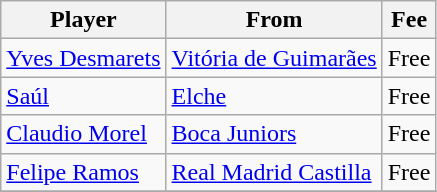<table class="wikitable">
<tr>
<th>Player</th>
<th>From</th>
<th>Fee</th>
</tr>
<tr>
<td> <a href='#'>Yves Desmarets</a></td>
<td> <a href='#'>Vitória de Guimarães</a></td>
<td>Free</td>
</tr>
<tr>
<td> <a href='#'>Saúl</a></td>
<td> <a href='#'>Elche</a></td>
<td>Free</td>
</tr>
<tr>
<td> <a href='#'>Claudio Morel</a></td>
<td> <a href='#'>Boca Juniors</a></td>
<td>Free</td>
</tr>
<tr>
<td> <a href='#'>Felipe Ramos</a></td>
<td> <a href='#'>Real Madrid Castilla</a></td>
<td>Free</td>
</tr>
<tr>
</tr>
</table>
